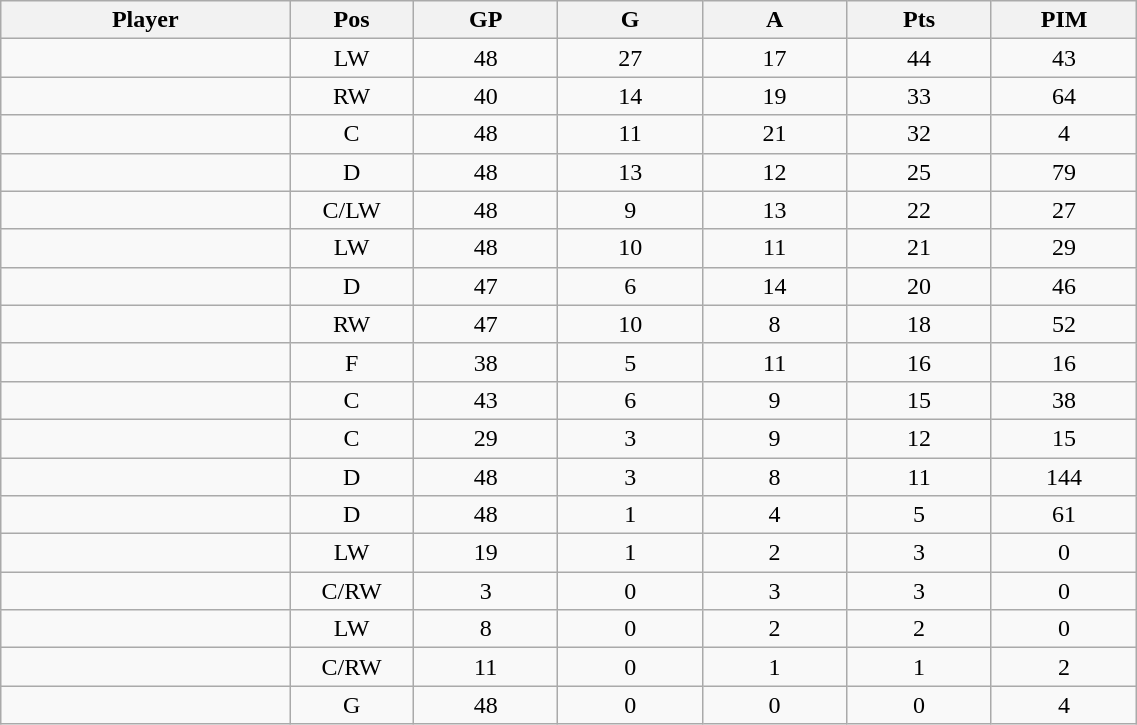<table class="wikitable sortable" width="60%">
<tr ALIGN="center">
<th bgcolor="#DDDDFF" width="10%">Player</th>
<th bgcolor="#DDDDFF" width="3%" title="Position">Pos</th>
<th bgcolor="#DDDDFF" width="5%" title="Games played">GP</th>
<th bgcolor="#DDDDFF" width="5%" title="Goals">G</th>
<th bgcolor="#DDDDFF" width="5%" title="Assists">A</th>
<th bgcolor="#DDDDFF" width="5%" title="Points">Pts</th>
<th bgcolor="#DDDDFF" width="5%" title="Penalties in Minutes">PIM</th>
</tr>
<tr align="center">
<td align="right"></td>
<td>LW</td>
<td>48</td>
<td>27</td>
<td>17</td>
<td>44</td>
<td>43</td>
</tr>
<tr align="center">
<td align="right"></td>
<td>RW</td>
<td>40</td>
<td>14</td>
<td>19</td>
<td>33</td>
<td>64</td>
</tr>
<tr align="center">
<td align="right"></td>
<td>C</td>
<td>48</td>
<td>11</td>
<td>21</td>
<td>32</td>
<td>4</td>
</tr>
<tr align="center">
<td align="right"></td>
<td>D</td>
<td>48</td>
<td>13</td>
<td>12</td>
<td>25</td>
<td>79</td>
</tr>
<tr align="center">
<td align="right"></td>
<td>C/LW</td>
<td>48</td>
<td>9</td>
<td>13</td>
<td>22</td>
<td>27</td>
</tr>
<tr align="center">
<td align="right"></td>
<td>LW</td>
<td>48</td>
<td>10</td>
<td>11</td>
<td>21</td>
<td>29</td>
</tr>
<tr align="center">
<td align="right"></td>
<td>D</td>
<td>47</td>
<td>6</td>
<td>14</td>
<td>20</td>
<td>46</td>
</tr>
<tr align="center">
<td align="right"></td>
<td>RW</td>
<td>47</td>
<td>10</td>
<td>8</td>
<td>18</td>
<td>52</td>
</tr>
<tr align="center">
<td align="right"></td>
<td>F</td>
<td>38</td>
<td>5</td>
<td>11</td>
<td>16</td>
<td>16</td>
</tr>
<tr align="center">
<td align="right"></td>
<td>C</td>
<td>43</td>
<td>6</td>
<td>9</td>
<td>15</td>
<td>38</td>
</tr>
<tr align="center">
<td align="right"></td>
<td>C</td>
<td>29</td>
<td>3</td>
<td>9</td>
<td>12</td>
<td>15</td>
</tr>
<tr align="center">
<td align="right"></td>
<td>D</td>
<td>48</td>
<td>3</td>
<td>8</td>
<td>11</td>
<td>144</td>
</tr>
<tr align="center">
<td align="right"></td>
<td>D</td>
<td>48</td>
<td>1</td>
<td>4</td>
<td>5</td>
<td>61</td>
</tr>
<tr align="center">
<td align="right"></td>
<td>LW</td>
<td>19</td>
<td>1</td>
<td>2</td>
<td>3</td>
<td>0</td>
</tr>
<tr align="center">
<td align="right"></td>
<td>C/RW</td>
<td>3</td>
<td>0</td>
<td>3</td>
<td>3</td>
<td>0</td>
</tr>
<tr align="center">
<td align="right"></td>
<td>LW</td>
<td>8</td>
<td>0</td>
<td>2</td>
<td>2</td>
<td>0</td>
</tr>
<tr align="center">
<td align="right"></td>
<td>C/RW</td>
<td>11</td>
<td>0</td>
<td>1</td>
<td>1</td>
<td>2</td>
</tr>
<tr align="center">
<td align="right"></td>
<td>G</td>
<td>48</td>
<td>0</td>
<td>0</td>
<td>0</td>
<td>4</td>
</tr>
</table>
